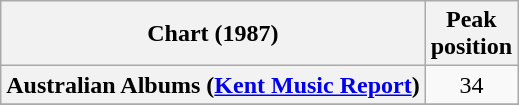<table class="wikitable sortable plainrowheaders">
<tr>
<th>Chart (1987)</th>
<th>Peak<br>position</th>
</tr>
<tr>
<th scope=row>Australian Albums (<a href='#'>Kent Music Report</a>)</th>
<td align="center">34</td>
</tr>
<tr>
</tr>
<tr>
</tr>
<tr>
</tr>
<tr>
</tr>
<tr>
</tr>
</table>
